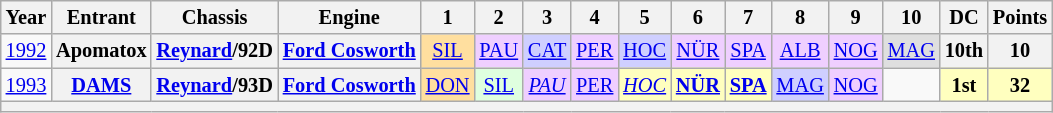<table class="wikitable" style="text-align:center; font-size:85%">
<tr>
<th>Year</th>
<th>Entrant</th>
<th>Chassis</th>
<th>Engine</th>
<th>1</th>
<th>2</th>
<th>3</th>
<th>4</th>
<th>5</th>
<th>6</th>
<th>7</th>
<th>8</th>
<th>9</th>
<th>10</th>
<th>DC</th>
<th>Points</th>
</tr>
<tr>
<td><a href='#'>1992</a></td>
<th nowrap>Apomatox</th>
<th nowrap><a href='#'>Reynard</a>/92D</th>
<th nowrap><a href='#'>Ford Cosworth</a></th>
<td style="background:#FFDF9F;"><a href='#'>SIL</a><br></td>
<td style="background:#EFCFFF;"><a href='#'>PAU</a><br></td>
<td style="background:#CFCFFF;"><a href='#'>CAT</a><br></td>
<td style="background:#EFCFFF;"><a href='#'>PER</a><br></td>
<td style="background:#CFCFFF;"><a href='#'>HOC</a><br></td>
<td style="background:#EFCFFF;"><a href='#'>NÜR</a><br></td>
<td style="background:#EFCFFF;"><a href='#'>SPA</a><br></td>
<td style="background:#EFCFFF;"><a href='#'>ALB</a><br></td>
<td style="background:#EFCFFF;"><a href='#'>NOG</a><br></td>
<td style="background:#DFDFDF;"><a href='#'>MAG</a><br></td>
<th>10th</th>
<th>10</th>
</tr>
<tr>
<td><a href='#'>1993</a></td>
<th nowrap><a href='#'>DAMS</a></th>
<th nowrap><a href='#'>Reynard</a>/93D</th>
<th nowrap><a href='#'>Ford Cosworth</a></th>
<td style="background:#FFDF9F;"><a href='#'>DON</a><br></td>
<td style="background:#DFFFDF;"><a href='#'>SIL</a><br></td>
<td style="background:#EFCFFF;"><em><a href='#'>PAU</a></em><br></td>
<td style="background:#EFCFFF;"><a href='#'>PER</a><br></td>
<td style="background:#FFFFBF;"><em><a href='#'>HOC</a></em><br></td>
<td style="background:#FFFFBF;"><strong><a href='#'>NÜR</a></strong><br></td>
<td style="background:#FFFFBF;"><strong><a href='#'>SPA</a></strong><br></td>
<td style="background:#CFCFFF;"><a href='#'>MAG</a><br></td>
<td style="background:#EFCFFF;"><a href='#'>NOG</a><br></td>
<td></td>
<td style="background:#FFFFBF;"><strong>1st</strong></td>
<td style="background:#FFFFBF;"><strong>32</strong></td>
</tr>
<tr>
<th colspan="16"></th>
</tr>
</table>
